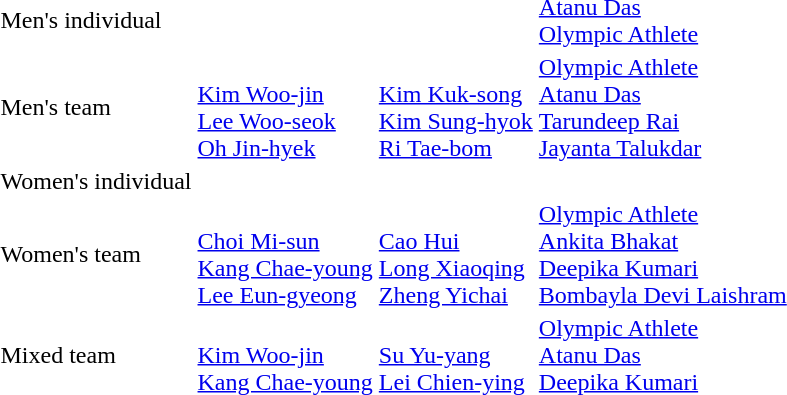<table>
<tr>
<td>Men's individual</td>
<td></td>
<td></td>
<td><a href='#'>Atanu Das</a><br> <a href='#'>Olympic Athlete</a></td>
</tr>
<tr>
<td>Men's team</td>
<td><br><a href='#'>Kim Woo-jin</a><br><a href='#'>Lee Woo-seok</a><br><a href='#'>Oh Jin-hyek</a></td>
<td><br><a href='#'>Kim Kuk-song</a><br><a href='#'>Kim Sung-hyok</a><br><a href='#'>Ri Tae-bom</a></td>
<td> <a href='#'>Olympic Athlete</a><br><a href='#'>Atanu Das</a><br><a href='#'>Tarundeep Rai</a><br><a href='#'>Jayanta Talukdar</a></td>
</tr>
<tr>
<td>Women's individual</td>
<td></td>
<td></td>
<td></td>
</tr>
<tr>
<td>Women's team</td>
<td><br><a href='#'>Choi Mi-sun</a><br><a href='#'>Kang Chae-young</a><br><a href='#'>Lee Eun-gyeong</a></td>
<td><br><a href='#'>Cao Hui</a><br><a href='#'>Long Xiaoqing</a><br><a href='#'>Zheng Yichai</a></td>
<td> <a href='#'>Olympic Athlete</a><br><a href='#'>Ankita Bhakat</a><br><a href='#'>Deepika Kumari</a><br><a href='#'>Bombayla Devi Laishram</a></td>
</tr>
<tr>
<td>Mixed team</td>
<td><br><a href='#'>Kim Woo-jin</a><br><a href='#'>Kang Chae-young</a></td>
<td><br><a href='#'>Su Yu-yang</a><br><a href='#'>Lei Chien-ying</a></td>
<td> <a href='#'>Olympic Athlete</a><br><a href='#'>Atanu Das</a><br><a href='#'>Deepika Kumari</a></td>
</tr>
</table>
